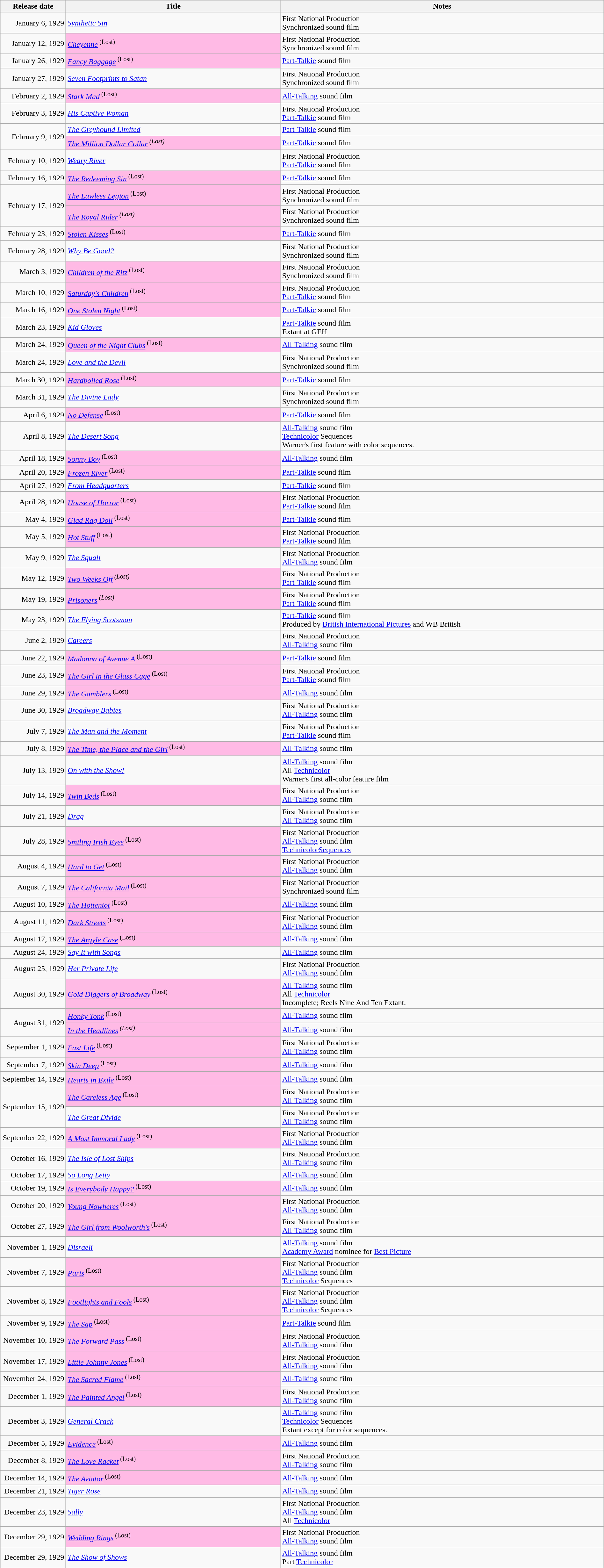<table class="wikitable sortable" style="width:100%;">
<tr>
<th scope="col" style="width:130px;">Release date</th>
<th>Title</th>
<th>Notes</th>
</tr>
<tr>
<td style="text-align:right;">January 6, 1929</td>
<td><em><a href='#'>Synthetic Sin</a></em></td>
<td>First National Production<br>Synchronized sound film</td>
</tr>
<tr>
<td style="text-align:right;">January 12, 1929</td>
<td bgcolor=FFBAE5><em><a href='#'>Cheyenne</a></em><sup> (Lost)</sup></td>
<td>First National Production<br>Synchronized sound film</td>
</tr>
<tr>
<td style="text-align:right;">January 26, 1929</td>
<td bgcolor=FFBAE5><em><a href='#'>Fancy Baggage</a></em><sup> (Lost)</sup></td>
<td><a href='#'>Part-Talkie</a> sound film</td>
</tr>
<tr>
<td style="text-align:right;">January 27, 1929</td>
<td><em><a href='#'>Seven Footprints to Satan</a></em></td>
<td>First National Production<br>Synchronized sound film</td>
</tr>
<tr>
<td style="text-align:right;">February 2, 1929</td>
<td bgcolor=FFBAE5><em><a href='#'>Stark Mad</a></em><sup> (Lost)</sup></td>
<td><a href='#'>All-Talking</a> sound film</td>
</tr>
<tr>
<td style="text-align:right;">February 3, 1929</td>
<td><em><a href='#'>His Captive Woman</a></em></td>
<td>First National Production<br><a href='#'>Part-Talkie</a> sound film</td>
</tr>
<tr>
<td style="text-align:right;" rowspan="2">February 9, 1929</td>
<td><em><a href='#'>The Greyhound Limited</a></em></td>
<td><a href='#'>Part-Talkie</a> sound film</td>
</tr>
<tr>
<td bgcolor=FFBAE5><em><a href='#'>The Million Dollar Collar</a><sup> (Lost)</sup></em></td>
<td><a href='#'>Part-Talkie</a> sound film</td>
</tr>
<tr>
<td style="text-align:right;">February 10, 1929</td>
<td><em><a href='#'>Weary River</a></em></td>
<td>First National Production<br><a href='#'>Part-Talkie</a> sound film</td>
</tr>
<tr>
<td style="text-align:right;">February 16, 1929</td>
<td bgcolor=FFBAE5><em><a href='#'>The Redeeming Sin</a></em><sup> (Lost)</sup></td>
<td><a href='#'>Part-Talkie</a> sound film</td>
</tr>
<tr>
<td style="text-align:right;" rowspan="2">February 17, 1929</td>
<td bgcolor=FFBAE5><em><a href='#'>The Lawless Legion</a></em><sup> (Lost)</sup></td>
<td>First National Production<br>Synchronized sound film</td>
</tr>
<tr>
<td bgcolor=FFBAE5><em><a href='#'>The Royal Rider</a><sup> (Lost)</sup></em></td>
<td>First National Production<br>Synchronized sound film</td>
</tr>
<tr>
<td style="text-align:right;">February 23, 1929</td>
<td bgcolor=FFBAE5><em><a href='#'>Stolen Kisses</a></em><sup> (Lost)</sup></td>
<td><a href='#'>Part-Talkie</a> sound film</td>
</tr>
<tr>
<td style="text-align:right;">February 28, 1929</td>
<td><em><a href='#'>Why Be Good?</a></em></td>
<td>First National Production<br>Synchronized sound film</td>
</tr>
<tr>
<td style="text-align:right;">March 3, 1929</td>
<td bgcolor=FFBAE5><em><a href='#'>Children of the Ritz</a></em><sup> (Lost)</sup></td>
<td>First National Production<br>Synchronized sound film</td>
</tr>
<tr>
<td style="text-align:right;">March 10, 1929</td>
<td bgcolor=FFBAE5><em><a href='#'>Saturday's Children</a></em><sup> (Lost)</sup></td>
<td>First National Production<br><a href='#'>Part-Talkie</a> sound film</td>
</tr>
<tr>
<td style="text-align:right;">March 16, 1929</td>
<td bgcolor=FFBAE5><em><a href='#'>One Stolen Night</a></em><sup> (Lost)</sup></td>
<td><a href='#'>Part-Talkie</a> sound film</td>
</tr>
<tr>
<td style="text-align:right;">March 23, 1929</td>
<td><em><a href='#'>Kid Gloves</a></em></td>
<td><a href='#'>Part-Talkie</a> sound film <br>Extant at GEH</td>
</tr>
<tr>
<td style="text-align:right;">March 24, 1929</td>
<td bgcolor=FFBAE5><em><a href='#'>Queen of the Night Clubs</a></em><sup> (Lost)</sup></td>
<td><a href='#'>All-Talking</a> sound film</td>
</tr>
<tr>
<td style="text-align:right;">March 24, 1929</td>
<td><em><a href='#'>Love and the Devil</a></em></td>
<td>First National Production<br>Synchronized sound film</td>
</tr>
<tr>
<td style="text-align:right;">March 30, 1929</td>
<td bgcolor=FFBAE5><em><a href='#'>Hardboiled Rose</a></em><sup> (Lost)</sup></td>
<td><a href='#'>Part-Talkie</a> sound film</td>
</tr>
<tr>
<td style="text-align:right;">March 31, 1929</td>
<td><em><a href='#'>The Divine Lady</a></em></td>
<td>First National Production<br>Synchronized sound film</td>
</tr>
<tr>
<td style="text-align:right;">April 6, 1929</td>
<td bgcolor=FFBAE5><em><a href='#'>No Defense</a></em><sup> (Lost)</sup></td>
<td><a href='#'>Part-Talkie</a> sound film</td>
</tr>
<tr>
<td style="text-align:right;">April 8, 1929</td>
<td><em><a href='#'>The Desert Song</a></em></td>
<td><a href='#'>All-Talking</a> sound film <br><a href='#'>Technicolor</a> Sequences<br>Warner's first feature with color sequences.</td>
</tr>
<tr>
<td style="text-align:right;">April 18, 1929</td>
<td bgcolor=FFBAE5><em><a href='#'>Sonny Boy</a></em><sup> (Lost)</sup></td>
<td><a href='#'>All-Talking</a> sound film</td>
</tr>
<tr>
<td style="text-align:right;">April 20, 1929</td>
<td bgcolor=FFBAE5><em><a href='#'>Frozen River</a></em><sup> (Lost)</sup></td>
<td><a href='#'>Part-Talkie</a> sound film</td>
</tr>
<tr>
<td style="text-align:right;">April 27, 1929</td>
<td><em><a href='#'>From Headquarters</a></em></td>
<td><a href='#'>Part-Talkie</a> sound film</td>
</tr>
<tr>
<td style="text-align:right;">April 28, 1929</td>
<td bgcolor=FFBAE5><em><a href='#'>House of Horror</a></em><sup> (Lost)</sup></td>
<td>First National Production<br><a href='#'>Part-Talkie</a> sound film</td>
</tr>
<tr>
<td style="text-align:right;">May 4, 1929</td>
<td bgcolor=FFBAE5><em><a href='#'>Glad Rag Doll</a></em><sup> (Lost)</sup></td>
<td><a href='#'>Part-Talkie</a> sound film</td>
</tr>
<tr>
<td style="text-align:right;">May 5, 1929</td>
<td bgcolor=FFBAE5><em><a href='#'>Hot Stuff</a></em><sup> (Lost)</sup></td>
<td>First National Production<br><a href='#'>Part-Talkie</a> sound film</td>
</tr>
<tr>
<td style="text-align:right;">May 9, 1929</td>
<td><em><a href='#'>The Squall</a></em></td>
<td>First National Production<br><a href='#'>All-Talking</a> sound film</td>
</tr>
<tr>
<td style="text-align:right;">May 12, 1929</td>
<td bgcolor=FFBAE5><em><a href='#'>Two Weeks Off</a><sup> (Lost)</sup></em></td>
<td>First National Production<br><a href='#'>Part-Talkie</a> sound film</td>
</tr>
<tr>
<td style="text-align:right;">May 19, 1929</td>
<td bgcolor=FFBAE5><em><a href='#'>Prisoners</a><sup> (Lost)</sup></em></td>
<td>First National Production<br><a href='#'>Part-Talkie</a> sound film</td>
</tr>
<tr>
<td style="text-align:right;">May 23, 1929</td>
<td><em><a href='#'>The Flying Scotsman</a></em></td>
<td><a href='#'>Part-Talkie</a> sound film <br>Produced by <a href='#'>British International Pictures</a> and WB British</td>
</tr>
<tr>
<td style="text-align:right;">June 2, 1929</td>
<td><em><a href='#'>Careers</a></em></td>
<td>First National Production<br><a href='#'>All-Talking</a> sound film</td>
</tr>
<tr>
<td style="text-align:right;">June 22, 1929</td>
<td bgcolor=FFBAE5><em><a href='#'>Madonna of Avenue A</a></em><sup> (Lost)</sup></td>
<td><a href='#'>Part-Talkie</a> sound film</td>
</tr>
<tr>
<td style="text-align:right;">June 23, 1929</td>
<td bgcolor=FFBAE5><em><a href='#'>The Girl in the Glass Cage</a></em><sup> (Lost)</sup></td>
<td>First National Production<br><a href='#'>Part-Talkie</a> sound film</td>
</tr>
<tr>
<td style="text-align:right;">June 29, 1929</td>
<td bgcolor=FFBAE5><em><a href='#'>The Gamblers</a></em><sup> (Lost)</sup></td>
<td><a href='#'>All-Talking</a> sound film</td>
</tr>
<tr>
<td style="text-align:right;">June 30, 1929</td>
<td><em><a href='#'>Broadway Babies</a></em></td>
<td>First National Production<br><a href='#'>All-Talking</a> sound film</td>
</tr>
<tr>
<td style="text-align:right;">July 7, 1929</td>
<td><em><a href='#'>The Man and the Moment</a></em></td>
<td>First National Production<br><a href='#'>Part-Talkie</a> sound film</td>
</tr>
<tr>
<td style="text-align:right;">July 8, 1929</td>
<td bgcolor=FFBAE5><em><a href='#'>The Time, the Place and the Girl</a></em><sup> (Lost)</sup></td>
<td><a href='#'>All-Talking</a> sound film</td>
</tr>
<tr>
<td style="text-align:right;">July 13, 1929</td>
<td><em><a href='#'>On with the Show!</a></em></td>
<td><a href='#'>All-Talking</a> sound film <br>All <a href='#'>Technicolor</a><br>Warner's first all-color feature film</td>
</tr>
<tr>
<td style="text-align:right;">July 14, 1929</td>
<td bgcolor=FFBAE5><em><a href='#'>Twin Beds</a></em><sup> (Lost)</sup></td>
<td>First National Production<br><a href='#'>All-Talking</a> sound film</td>
</tr>
<tr>
<td style="text-align:right;">July 21, 1929</td>
<td><em><a href='#'>Drag</a></em></td>
<td>First National Production<br><a href='#'>All-Talking</a> sound film</td>
</tr>
<tr>
<td style="text-align:right;">July 28, 1929</td>
<td bgcolor=FFBAE5><em><a href='#'>Smiling Irish Eyes</a></em><sup> (Lost)</sup></td>
<td>First National Production<br><a href='#'>All-Talking</a> sound film <br><a href='#'>TechnicolorSequences</a></td>
</tr>
<tr>
<td style="text-align:right;">August 4, 1929</td>
<td bgcolor=FFBAE5><em><a href='#'>Hard to Get</a></em><sup> (Lost)</sup></td>
<td>First National Production<br><a href='#'>All-Talking</a> sound film</td>
</tr>
<tr>
<td style="text-align:right;">August 7, 1929</td>
<td bgcolor=FFBAE5><em><a href='#'>The California Mail</a></em><sup> (Lost)</sup></td>
<td>First National Production<br>Synchronized sound film</td>
</tr>
<tr>
<td style="text-align:right;">August 10, 1929</td>
<td bgcolor=FFBAE5><em><a href='#'>The Hottentot</a></em><sup> (Lost)</sup></td>
<td><a href='#'>All-Talking</a> sound film</td>
</tr>
<tr>
<td style="text-align:right;">August 11, 1929</td>
<td bgcolor=FFBAE5><em><a href='#'>Dark Streets</a></em><sup> (Lost)</sup></td>
<td>First National Production<br><a href='#'>All-Talking</a> sound film</td>
</tr>
<tr>
<td style="text-align:right;">August 17, 1929</td>
<td bgcolor=FFBAE5><em><a href='#'>The Argyle Case</a></em><sup> (Lost)</sup></td>
<td><a href='#'>All-Talking</a> sound film</td>
</tr>
<tr>
<td style="text-align:right;">August 24, 1929</td>
<td><em><a href='#'>Say It with Songs</a></em></td>
<td><a href='#'>All-Talking</a> sound film</td>
</tr>
<tr>
<td style="text-align:right;">August 25, 1929</td>
<td><em><a href='#'>Her Private Life</a></em></td>
<td>First National Production<br><a href='#'>All-Talking</a> sound film</td>
</tr>
<tr>
<td style="text-align:right;">August 30, 1929</td>
<td bgcolor=FFBAE5><em><a href='#'>Gold Diggers of Broadway</a></em><sup> (Lost)</sup></td>
<td><a href='#'>All-Talking</a> sound film <br>All <a href='#'>Technicolor</a><br>Incomplete; Reels Nine And Ten Extant.</td>
</tr>
<tr>
<td style="text-align:right;" rowspan="2">August 31, 1929</td>
<td bgcolor=FFBAE5><em><a href='#'>Honky Tonk</a></em><sup> (Lost)</sup></td>
<td><a href='#'>All-Talking</a> sound film</td>
</tr>
<tr>
<td bgcolor=FFBAE5><em><a href='#'>In the Headlines</a><sup> (Lost)</sup></em></td>
<td><a href='#'>All-Talking</a> sound film</td>
</tr>
<tr>
<td style="text-align:right;">September 1, 1929</td>
<td bgcolor=FFBAE5><em><a href='#'>Fast Life</a></em><sup> (Lost)</sup></td>
<td>First National Production<br><a href='#'>All-Talking</a> sound film</td>
</tr>
<tr>
<td style="text-align:right;">September 7, 1929</td>
<td bgcolor=FFBAE5><em><a href='#'>Skin Deep</a></em><sup> (Lost)</sup></td>
<td><a href='#'>All-Talking</a> sound film</td>
</tr>
<tr>
<td style="text-align:right;">September 14, 1929</td>
<td bgcolor=FFBAE5><em><a href='#'>Hearts in Exile</a></em><sup> (Lost)</sup></td>
<td><a href='#'>All-Talking</a> sound film</td>
</tr>
<tr>
<td style="text-align:right;" rowspan="2">September 15, 1929</td>
<td bgcolor=FFBAE5><em><a href='#'>The Careless Age</a></em><sup> (Lost)</sup></td>
<td>First National Production<br><a href='#'>All-Talking</a> sound film</td>
</tr>
<tr>
<td><em><a href='#'>The Great Divide</a></em></td>
<td>First National Production<br><a href='#'>All-Talking</a> sound film</td>
</tr>
<tr>
<td style="text-align:right;">September 22, 1929</td>
<td bgcolor=FFBAE5><em><a href='#'>A Most Immoral Lady</a></em><sup> (Lost)</sup></td>
<td>First National Production<br><a href='#'>All-Talking</a> sound film</td>
</tr>
<tr>
<td style="text-align:right;">October 16, 1929</td>
<td><em><a href='#'>The Isle of Lost Ships</a></em></td>
<td>First National Production<br><a href='#'>All-Talking</a> sound film</td>
</tr>
<tr>
<td style="text-align:right;">October 17, 1929</td>
<td><em><a href='#'>So Long Letty</a></em></td>
<td><a href='#'>All-Talking</a> sound film</td>
</tr>
<tr>
<td style="text-align:right;">October 19, 1929</td>
<td bgcolor=FFBAE5><em><a href='#'>Is Everybody Happy?</a></em><sup> (Lost)</sup></td>
<td><a href='#'>All-Talking</a> sound film</td>
</tr>
<tr>
<td style="text-align:right;">October 20, 1929</td>
<td bgcolor=FFBAE5><em><a href='#'>Young Nowheres</a></em><sup> (Lost)</sup></td>
<td>First National Production<br><a href='#'>All-Talking</a> sound film</td>
</tr>
<tr>
<td style="text-align:right;">October 27, 1929</td>
<td bgcolor=FFBAE5><em><a href='#'>The Girl from Woolworth's</a></em><sup> (Lost)</sup></td>
<td>First National Production<br><a href='#'>All-Talking</a> sound film</td>
</tr>
<tr>
<td style="text-align:right;">November 1, 1929</td>
<td><em><a href='#'>Disraeli</a></em></td>
<td><a href='#'>All-Talking</a> sound film <br><a href='#'>Academy Award</a> nominee for <a href='#'>Best Picture</a></td>
</tr>
<tr>
<td style="text-align:right;">November 7, 1929</td>
<td bgcolor=FFBAE5><em><a href='#'>Paris</a></em><sup> (Lost)</sup></td>
<td>First National Production<br><a href='#'>All-Talking</a> sound film <br><a href='#'>Technicolor</a> Sequences</td>
</tr>
<tr>
<td style="text-align:right;">November 8, 1929</td>
<td bgcolor=FFBAE5><em><a href='#'>Footlights and Fools</a></em><sup> (Lost)</sup></td>
<td>First National Production<br><a href='#'>All-Talking</a> sound film <br><a href='#'>Technicolor</a> Sequences</td>
</tr>
<tr>
<td style="text-align:right;">November 9, 1929</td>
<td bgcolor=FFBAE5><em><a href='#'>The Sap</a></em><sup> (Lost)</sup></td>
<td><a href='#'>Part-Talkie</a> sound film</td>
</tr>
<tr>
<td style="text-align:right;">November 10, 1929</td>
<td bgcolor=FFBAE5><em><a href='#'>The Forward Pass</a></em><sup> (Lost)</sup></td>
<td>First National Production<br><a href='#'>All-Talking</a> sound film</td>
</tr>
<tr>
<td style="text-align:right;">November 17, 1929</td>
<td bgcolor=FFBAE5><em><a href='#'>Little Johnny Jones</a></em><sup> (Lost)</sup></td>
<td>First National Production<br><a href='#'>All-Talking</a> sound film</td>
</tr>
<tr>
<td style="text-align:right;">November 24, 1929</td>
<td bgcolor=FFBAE5><em><a href='#'>The Sacred Flame</a></em><sup> (Lost)</sup></td>
<td><a href='#'>All-Talking</a> sound film</td>
</tr>
<tr>
<td style="text-align:right;">December 1, 1929</td>
<td bgcolor=FFBAE5><em><a href='#'>The Painted Angel</a></em><sup> (Lost)</sup></td>
<td>First National Production<br><a href='#'>All-Talking</a> sound film</td>
</tr>
<tr>
<td style="text-align:right;">December 3, 1929</td>
<td><em><a href='#'>General Crack</a></em></td>
<td><a href='#'>All-Talking</a> sound film <br><a href='#'>Technicolor</a> Sequences<br>Extant except for color sequences.</td>
</tr>
<tr>
<td style="text-align:right;">December 5, 1929</td>
<td bgcolor=FFBAE5><em><a href='#'>Evidence</a></em><sup> (Lost)</sup></td>
<td><a href='#'>All-Talking</a> sound film</td>
</tr>
<tr>
<td style="text-align:right;">December 8, 1929</td>
<td bgcolor=FFBAE5><em><a href='#'>The Love Racket</a></em><sup> (Lost)</sup></td>
<td>First National Production<br><a href='#'>All-Talking</a> sound film</td>
</tr>
<tr>
<td style="text-align:right;">December 14, 1929</td>
<td bgcolor=FFBAE5><em><a href='#'>The Aviator</a></em><sup> (Lost)</sup></td>
<td><a href='#'>All-Talking</a> sound film</td>
</tr>
<tr>
<td style="text-align:right;">December 21, 1929</td>
<td><em><a href='#'>Tiger Rose</a></em></td>
<td><a href='#'>All-Talking</a> sound film</td>
</tr>
<tr>
<td style="text-align:right;">December 23, 1929</td>
<td><em><a href='#'>Sally</a></em></td>
<td>First National Production<br><a href='#'>All-Talking</a> sound film <br>All <a href='#'>Technicolor</a></td>
</tr>
<tr>
<td style="text-align:right;">December 29, 1929</td>
<td bgcolor=FFBAE5><em><a href='#'>Wedding Rings</a></em><sup> (Lost)</sup></td>
<td>First National Production<br><a href='#'>All-Talking</a> sound film</td>
</tr>
<tr>
<td style="text-align:right;">December 29, 1929</td>
<td><em><a href='#'>The Show of Shows</a></em></td>
<td><a href='#'>All-Talking</a> sound film <br> Part <a href='#'>Technicolor</a></td>
</tr>
<tr>
</tr>
</table>
